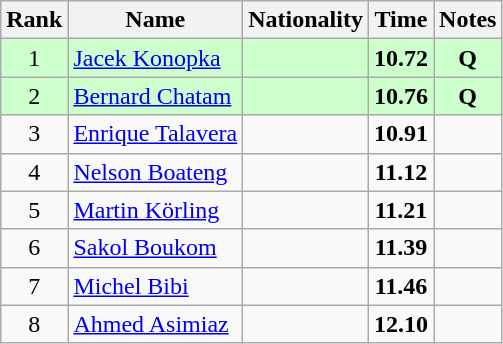<table class="wikitable sortable" style="text-align:center">
<tr>
<th>Rank</th>
<th>Name</th>
<th>Nationality</th>
<th>Time</th>
<th>Notes</th>
</tr>
<tr bgcolor=ccffcc>
<td>1</td>
<td align=left><a href='#'>Jacek Konopka</a></td>
<td align=left></td>
<td><strong>10.72</strong></td>
<td><strong>Q</strong></td>
</tr>
<tr bgcolor=ccffcc>
<td>2</td>
<td align=left><a href='#'>Bernard Chatam</a></td>
<td align=left></td>
<td><strong>10.76</strong></td>
<td><strong>Q</strong></td>
</tr>
<tr>
<td>3</td>
<td align=left><a href='#'>Enrique Talavera</a></td>
<td align=left></td>
<td><strong>10.91</strong></td>
<td></td>
</tr>
<tr>
<td>4</td>
<td align=left><a href='#'>Nelson Boateng</a></td>
<td align=left></td>
<td><strong>11.12</strong></td>
<td></td>
</tr>
<tr>
<td>5</td>
<td align=left><a href='#'>Martin Körling</a></td>
<td align=left></td>
<td><strong>11.21</strong></td>
<td></td>
</tr>
<tr>
<td>6</td>
<td align=left><a href='#'>Sakol Boukom</a></td>
<td align=left></td>
<td><strong>11.39</strong></td>
<td></td>
</tr>
<tr>
<td>7</td>
<td align=left><a href='#'>Michel Bibi</a></td>
<td align=left></td>
<td><strong>11.46</strong></td>
<td></td>
</tr>
<tr>
<td>8</td>
<td align=left><a href='#'>Ahmed Asimiaz</a></td>
<td align=left></td>
<td><strong>12.10</strong></td>
<td></td>
</tr>
</table>
